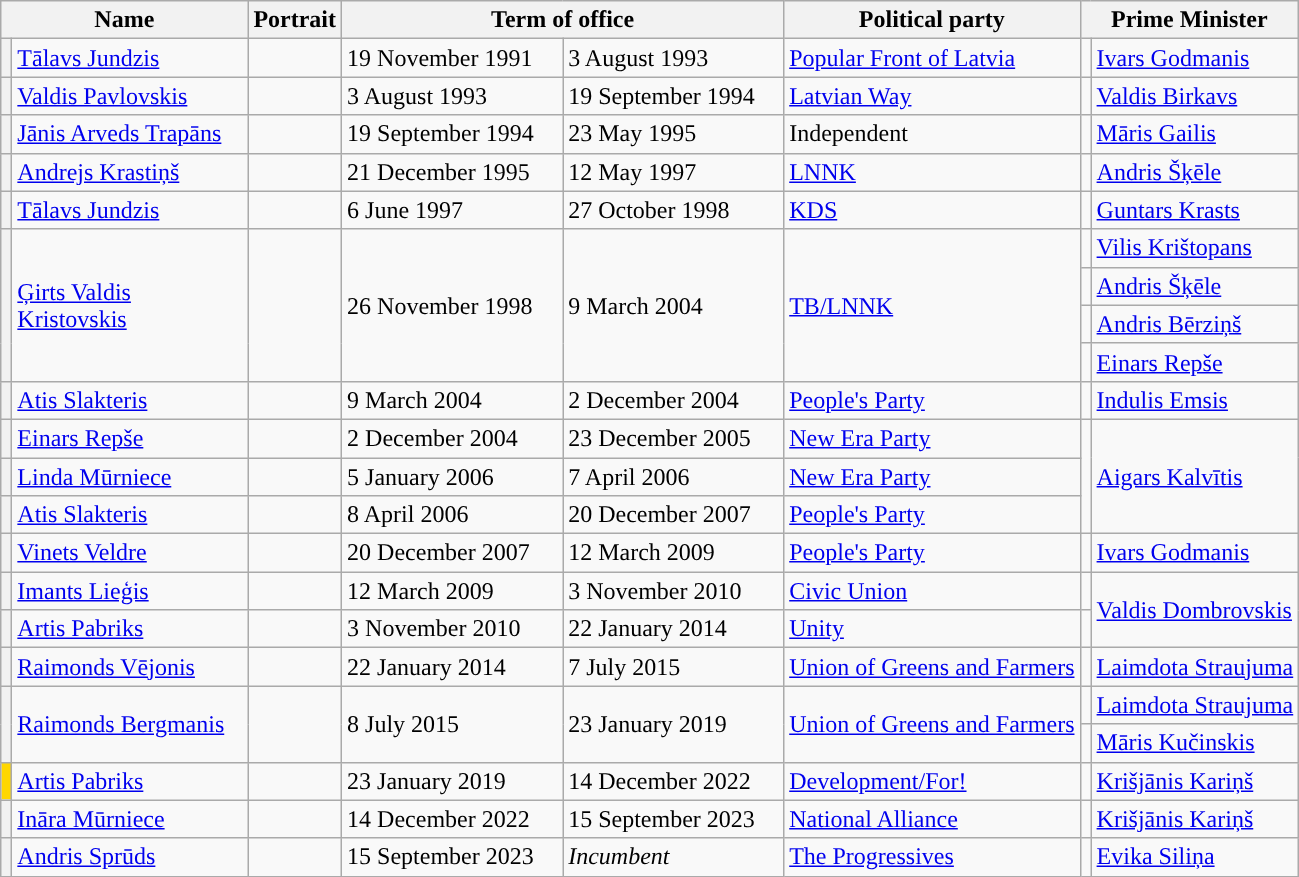<table class="wikitable">
<tr>
<th colspan=2>Name</th>
<th>Portrait</th>
<th colspan=2>Term of office</th>
<th>Political party</th>
<th colspan=2>Prime Minister</th>
</tr>
<tr>
<th style="background-color: "></th>
<td width=150><a href='#'>Tālavs Jundzis</a></td>
<td></td>
<td width=140>19 November 1991</td>
<td width=140>3 August 1993</td>
<td><a href='#'>Popular Front of Latvia</a></td>
<td style="background-color: "></td>
<td><a href='#'>Ivars Godmanis</a></td>
</tr>
<tr>
<th style="background-color: "></th>
<td width=150><a href='#'>Valdis Pavlovskis</a></td>
<td></td>
<td width=140>3 August 1993</td>
<td width=140>19 September 1994</td>
<td><a href='#'>Latvian Way</a></td>
<td style="background-color: "></td>
<td><a href='#'>Valdis Birkavs</a></td>
</tr>
<tr>
<th style="background-color: "></th>
<td width=150><a href='#'>Jānis Arveds Trapāns</a></td>
<td></td>
<td width=140>19 September 1994</td>
<td width=140>23 May 1995</td>
<td>Independent</td>
<td style="background-color: "></td>
<td><a href='#'>Māris Gailis</a></td>
</tr>
<tr>
<th style="background-color: "></th>
<td width=150><a href='#'>Andrejs Krastiņš</a></td>
<td></td>
<td width=140>21 December 1995</td>
<td width=140>12 May 1997</td>
<td><a href='#'>LNNK</a></td>
<td rowspan="2" style="background-color: "></td>
<td rowspan="2"><a href='#'>Andris Šķēle</a></td>
</tr>
<tr>
<th rowspan="2" style="background-color: "></th>
<td rowspan="2" width=150><a href='#'>Tālavs Jundzis</a></td>
<td rowspan="2"></td>
<td rowspan="2" width=140>6 June 1997</td>
<td rowspan="2" width=140>27 October 1998</td>
<td rowspan="2"><a href='#'>KDS</a></td>
</tr>
<tr>
<td style="background-color: "></td>
<td><a href='#'>Guntars Krasts</a></td>
</tr>
<tr>
<th rowspan="4" style="background-color: "></th>
<td rowspan="4" width=150><a href='#'>Ģirts Valdis Kristovskis</a></td>
<td rowspan="4"></td>
<td rowspan="4" width=140>26 November 1998</td>
<td rowspan="4" width=140>9 March 2004</td>
<td rowspan="4"><a href='#'>TB/LNNK</a></td>
<td style="background-color: "></td>
<td><a href='#'>Vilis Krištopans</a></td>
</tr>
<tr>
<td style="background-color: "></td>
<td><a href='#'>Andris Šķēle</a></td>
</tr>
<tr>
<td style="background-color: "></td>
<td><a href='#'>Andris Bērziņš</a></td>
</tr>
<tr>
<td style="background-color: "></td>
<td><a href='#'>Einars Repše</a></td>
</tr>
<tr>
<th style="background-color: "></th>
<td width=150><a href='#'>Atis Slakteris</a></td>
<td></td>
<td width=140>9 March 2004</td>
<td width=140>2 December 2004</td>
<td><a href='#'>People's Party</a></td>
<td style="background-color: "></td>
<td><a href='#'>Indulis Emsis</a></td>
</tr>
<tr>
<th style="background-color: "></th>
<td width=150><a href='#'>Einars Repše</a></td>
<td></td>
<td width=140>2 December 2004</td>
<td width=140>23 December 2005</td>
<td><a href='#'>New Era Party</a></td>
<td rowspan="3" style="background-color: "></td>
<td rowspan="3"><a href='#'>Aigars Kalvītis</a></td>
</tr>
<tr>
<th style="background-color: "></th>
<td width=150><a href='#'>Linda Mūrniece</a></td>
<td></td>
<td width=140>5 January 2006</td>
<td width=140>7 April 2006</td>
<td><a href='#'>New Era Party</a></td>
</tr>
<tr>
<th style="background-color: "></th>
<td width=150><a href='#'>Atis Slakteris</a></td>
<td></td>
<td width=140>8 April 2006</td>
<td width=140>20 December 2007</td>
<td><a href='#'>People's Party</a></td>
</tr>
<tr>
<th style="background-color: "></th>
<td width=150><a href='#'>Vinets Veldre</a></td>
<td></td>
<td width=140>20 December 2007</td>
<td width=140>12 March 2009</td>
<td><a href='#'>People's Party</a></td>
<td style="background-color: "></td>
<td><a href='#'>Ivars Godmanis</a></td>
</tr>
<tr>
<th style="background-color: "></th>
<td width=150><a href='#'>Imants Lieģis</a></td>
<td></td>
<td width=140>12 March 2009</td>
<td width=140>3 November 2010</td>
<td><a href='#'>Civic Union</a></td>
<td style="background-color: "></td>
<td rowspan="2"><a href='#'>Valdis Dombrovskis</a></td>
</tr>
<tr>
<th style="background-color: "></th>
<td width=150><a href='#'>Artis Pabriks</a></td>
<td></td>
<td width=140>3 November 2010</td>
<td width=140>22 January 2014</td>
<td><a href='#'>Unity</a></td>
<td style="background-color: "></td>
</tr>
<tr>
<th style="background-color: "></th>
<td width=150><a href='#'>Raimonds Vējonis</a></td>
<td></td>
<td width=140>22 January 2014</td>
<td width=140>7 July 2015</td>
<td><a href='#'>Union of Greens and Farmers</a></td>
<td style="background-color: "></td>
<td><a href='#'>Laimdota Straujuma</a></td>
</tr>
<tr>
<th rowspan="2" style="background-color: "></th>
<td rowspan="2" width=150><a href='#'>Raimonds Bergmanis</a></td>
<td rowspan="2"></td>
<td rowspan="2" width=140>8 July 2015</td>
<td rowspan="2" width=140>23 January 2019</td>
<td rowspan="2"><a href='#'>Union of Greens and Farmers</a></td>
<td style="background-color: "></td>
<td><a href='#'>Laimdota Straujuma</a></td>
</tr>
<tr>
<td style="background-color: "></td>
<td><a href='#'>Māris Kučinskis</a></td>
</tr>
<tr>
<th style="background-color: #FFD700"></th>
<td width=150><a href='#'>Artis Pabriks</a></td>
<td></td>
<td width=140>23 January 2019</td>
<td width=140>14 December 2022</td>
<td><a href='#'>Development/For!</a></td>
<td style="background-color: "></td>
<td><a href='#'>Krišjānis Kariņš</a></td>
</tr>
<tr>
<th style="background-color: "></th>
<td width=150><a href='#'>Ināra Mūrniece</a></td>
<td></td>
<td width=140>14 December 2022</td>
<td width=140>15 September 2023</td>
<td><a href='#'>National Alliance</a></td>
<td style="background-color: "></td>
<td><a href='#'>Krišjānis Kariņš</a></td>
</tr>
<tr>
<th style="background-color: "></th>
<td width=150><a href='#'>Andris Sprūds</a></td>
<td></td>
<td width=140>15 September 2023</td>
<td width=140><em>Incumbent</em></td>
<td><a href='#'>The Progressives</a></td>
<td style="background-color: "></td>
<td><a href='#'>Evika Siliņa</a></td>
</tr>
</table>
